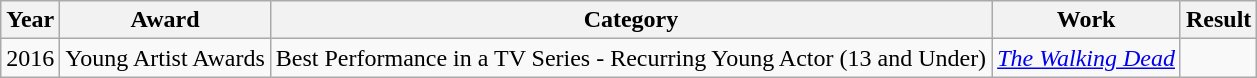<table class="wikitable">
<tr>
<th>Year</th>
<th>Award</th>
<th>Category</th>
<th>Work</th>
<th>Result</th>
</tr>
<tr>
<td>2016</td>
<td>Young Artist Awards</td>
<td>Best Performance in a TV Series - Recurring Young Actor (13 and Under)</td>
<td><em><a href='#'>The Walking Dead</a></em></td>
<td></td>
</tr>
</table>
